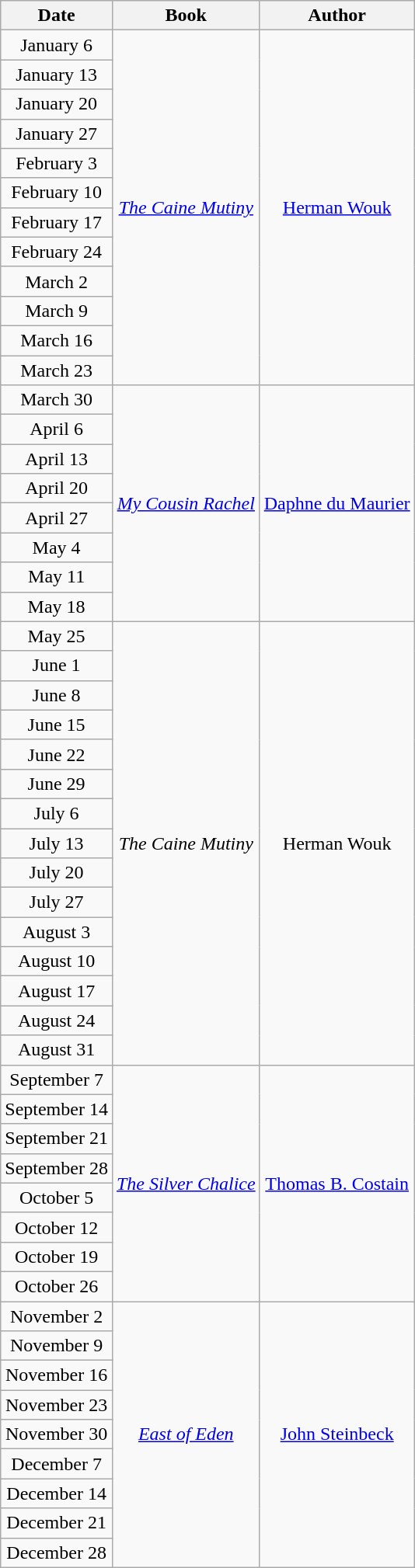<table class="wikitable sortable" style="text-align: center">
<tr>
<th>Date</th>
<th>Book</th>
<th>Author</th>
</tr>
<tr>
<td>January 6</td>
<td rowspan=12><em><a href='#'>The Caine Mutiny</a></em></td>
<td rowspan=12><a href='#'>Herman Wouk</a></td>
</tr>
<tr>
<td>January 13</td>
</tr>
<tr>
<td>January 20</td>
</tr>
<tr>
<td>January 27</td>
</tr>
<tr>
<td>February 3</td>
</tr>
<tr>
<td>February 10</td>
</tr>
<tr>
<td>February 17</td>
</tr>
<tr>
<td>February 24</td>
</tr>
<tr>
<td>March 2</td>
</tr>
<tr>
<td>March 9</td>
</tr>
<tr>
<td>March 16</td>
</tr>
<tr>
<td>March 23</td>
</tr>
<tr>
<td>March 30</td>
<td rowspan=8><em><a href='#'>My Cousin Rachel</a></em></td>
<td rowspan=8><a href='#'>Daphne du Maurier</a></td>
</tr>
<tr>
<td>April 6</td>
</tr>
<tr>
<td>April 13</td>
</tr>
<tr>
<td>April 20</td>
</tr>
<tr>
<td>April 27</td>
</tr>
<tr>
<td>May 4</td>
</tr>
<tr>
<td>May 11</td>
</tr>
<tr>
<td>May 18</td>
</tr>
<tr>
<td>May 25</td>
<td rowspan=15><em>The Caine Mutiny</em></td>
<td rowspan=15>Herman Wouk</td>
</tr>
<tr>
<td>June 1</td>
</tr>
<tr>
<td>June 8</td>
</tr>
<tr>
<td>June 15</td>
</tr>
<tr>
<td>June 22</td>
</tr>
<tr>
<td>June 29</td>
</tr>
<tr>
<td>July 6</td>
</tr>
<tr>
<td>July 13</td>
</tr>
<tr>
<td>July 20</td>
</tr>
<tr>
<td>July 27</td>
</tr>
<tr>
<td>August 3</td>
</tr>
<tr>
<td>August 10</td>
</tr>
<tr>
<td>August 17</td>
</tr>
<tr>
<td>August 24</td>
</tr>
<tr>
<td>August 31</td>
</tr>
<tr>
<td>September 7</td>
<td rowspan=8><em><a href='#'>The Silver Chalice</a></em></td>
<td rowspan=8><a href='#'>Thomas B. Costain</a></td>
</tr>
<tr>
<td>September 14</td>
</tr>
<tr>
<td>September 21</td>
</tr>
<tr>
<td>September 28</td>
</tr>
<tr>
<td>October 5</td>
</tr>
<tr>
<td>October 12</td>
</tr>
<tr>
<td>October 19</td>
</tr>
<tr>
<td>October 26</td>
</tr>
<tr>
<td>November 2</td>
<td rowspan=9><em><a href='#'>East of Eden</a></em></td>
<td rowspan=9><a href='#'>John Steinbeck</a></td>
</tr>
<tr>
<td>November 9</td>
</tr>
<tr>
<td>November 16</td>
</tr>
<tr>
<td>November 23</td>
</tr>
<tr>
<td>November 30</td>
</tr>
<tr>
<td>December 7</td>
</tr>
<tr>
<td>December 14</td>
</tr>
<tr>
<td>December 21</td>
</tr>
<tr>
<td>December 28</td>
</tr>
</table>
